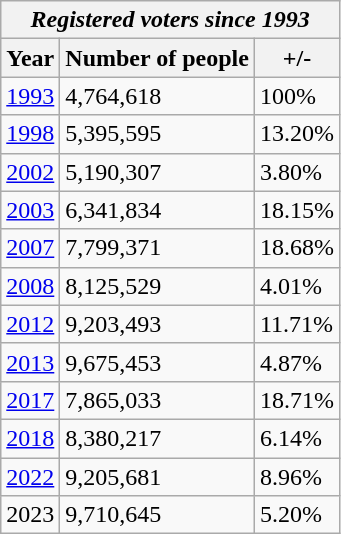<table class="wikitable mw-collapsible mw-collapsed">
<tr>
<th colspan="3"><em>Registered voters since 1993</em></th>
</tr>
<tr>
<th>Year</th>
<th>Number of people</th>
<th>+/-</th>
</tr>
<tr>
<td><a href='#'>1993</a></td>
<td>4,764,618</td>
<td> 100%</td>
</tr>
<tr>
<td><a href='#'>1998</a></td>
<td>5,395,595</td>
<td> 13.20%</td>
</tr>
<tr>
<td><a href='#'>2002</a></td>
<td>5,190,307</td>
<td> 3.80%</td>
</tr>
<tr>
<td><a href='#'>2003</a></td>
<td>6,341,834</td>
<td> 18.15%</td>
</tr>
<tr>
<td><a href='#'>2007</a></td>
<td>7,799,371</td>
<td> 18.68%</td>
</tr>
<tr>
<td><a href='#'>2008</a></td>
<td>8,125,529</td>
<td> 4.01%</td>
</tr>
<tr>
<td><a href='#'>2012</a></td>
<td>9,203,493</td>
<td> 11.71%</td>
</tr>
<tr>
<td><a href='#'>2013</a></td>
<td>9,675,453</td>
<td> 4.87%</td>
</tr>
<tr>
<td><a href='#'>2017</a></td>
<td>7,865,033</td>
<td> 18.71%</td>
</tr>
<tr>
<td><a href='#'>2018</a></td>
<td>8,380,217</td>
<td> 6.14%</td>
</tr>
<tr>
<td><a href='#'>2022</a></td>
<td>9,205,681</td>
<td> 8.96%</td>
</tr>
<tr>
<td>2023</td>
<td>9,710,645</td>
<td> 5.20%</td>
</tr>
</table>
